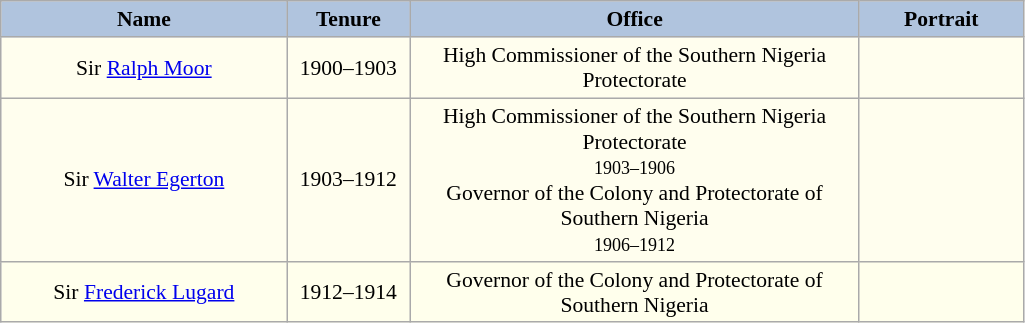<table class="wikitable" style="font-size:90%; width:54%; float:left">
<tr align=center>
<th style="background:#b0c4de; width:28%;">Name</th>
<th style="background:#b0c4de; width:12%;">Tenure</th>
<th style="background:#b0c4de; width:44%;">Office</th>
<th style="background:#b0c4de; width:16%;">Portrait</th>
</tr>
<tr style="background:#fffeee;">
<td align=center>Sir <a href='#'>Ralph Moor</a></td>
<td align=center>1900–1903</td>
<td align=center>High Commissioner of the Southern Nigeria Protectorate</td>
<td align=center></td>
</tr>
<tr style="background:#fffeee;">
<td align=center>Sir <a href='#'>Walter Egerton</a></td>
<td align=center>1903–1912</td>
<td align=center>High Commissioner of the Southern Nigeria Protectorate<br><small>1903–1906</small><br>Governor of the Colony and Protectorate of Southern Nigeria<br><small>1906–1912</small></td>
<td align=center></td>
</tr>
<tr style="background:#ffffec;">
<td align=center>Sir <a href='#'>Frederick Lugard</a></td>
<td align=center>1912–1914</td>
<td align=center>Governor of the Colony and Protectorate of Southern Nigeria</td>
<td align=center></td>
</tr>
</table>
